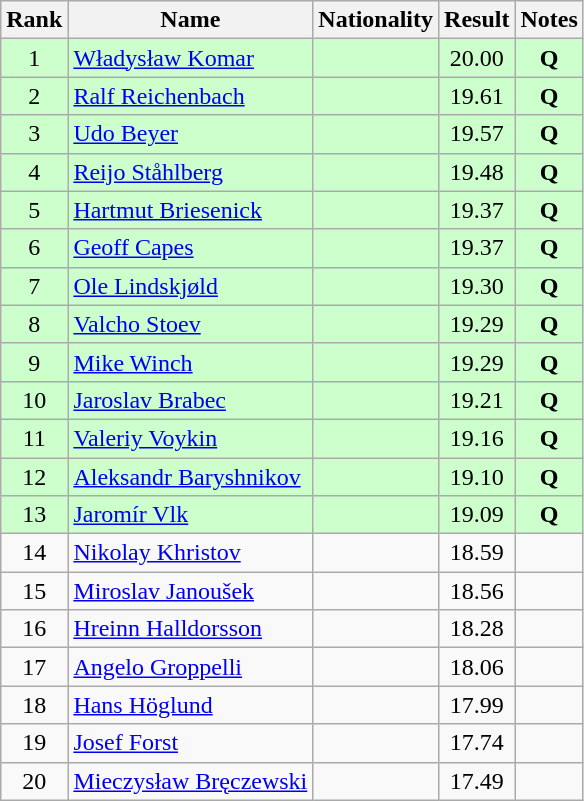<table class="wikitable sortable" style="text-align:center">
<tr>
<th>Rank</th>
<th>Name</th>
<th>Nationality</th>
<th>Result</th>
<th>Notes</th>
</tr>
<tr bgcolor=ccffcc>
<td>1</td>
<td align=left><a href='#'>Władysław Komar</a></td>
<td align=left></td>
<td>20.00</td>
<td><strong>Q</strong></td>
</tr>
<tr bgcolor=ccffcc>
<td>2</td>
<td align=left><a href='#'>Ralf Reichenbach</a></td>
<td align=left></td>
<td>19.61</td>
<td><strong>Q</strong></td>
</tr>
<tr bgcolor=ccffcc>
<td>3</td>
<td align=left><a href='#'>Udo Beyer</a></td>
<td align=left></td>
<td>19.57</td>
<td><strong>Q</strong></td>
</tr>
<tr bgcolor=ccffcc>
<td>4</td>
<td align=left><a href='#'>Reijo Ståhlberg</a></td>
<td align=left></td>
<td>19.48</td>
<td><strong>Q</strong></td>
</tr>
<tr bgcolor=ccffcc>
<td>5</td>
<td align=left><a href='#'>Hartmut Briesenick</a></td>
<td align=left></td>
<td>19.37</td>
<td><strong>Q</strong></td>
</tr>
<tr bgcolor=ccffcc>
<td>6</td>
<td align=left><a href='#'>Geoff Capes</a></td>
<td align=left></td>
<td>19.37</td>
<td><strong>Q</strong></td>
</tr>
<tr bgcolor=ccffcc>
<td>7</td>
<td align=left><a href='#'>Ole Lindskjøld</a></td>
<td align=left></td>
<td>19.30</td>
<td><strong>Q</strong></td>
</tr>
<tr bgcolor=ccffcc>
<td>8</td>
<td align=left><a href='#'>Valcho Stoev</a></td>
<td align=left></td>
<td>19.29</td>
<td><strong>Q</strong></td>
</tr>
<tr bgcolor=ccffcc>
<td>9</td>
<td align=left><a href='#'>Mike Winch</a></td>
<td align=left></td>
<td>19.29</td>
<td><strong>Q</strong></td>
</tr>
<tr bgcolor=ccffcc>
<td>10</td>
<td align=left><a href='#'>Jaroslav Brabec</a></td>
<td align=left></td>
<td>19.21</td>
<td><strong>Q</strong></td>
</tr>
<tr bgcolor=ccffcc>
<td>11</td>
<td align=left><a href='#'>Valeriy Voykin</a></td>
<td align=left></td>
<td>19.16</td>
<td><strong>Q</strong></td>
</tr>
<tr bgcolor=ccffcc>
<td>12</td>
<td align=left><a href='#'>Aleksandr Baryshnikov</a></td>
<td align=left></td>
<td>19.10</td>
<td><strong>Q</strong></td>
</tr>
<tr bgcolor=ccffcc>
<td>13</td>
<td align=left><a href='#'>Jaromír Vlk</a></td>
<td align=left></td>
<td>19.09</td>
<td><strong>Q</strong></td>
</tr>
<tr>
<td>14</td>
<td align=left><a href='#'>Nikolay Khristov</a></td>
<td align=left></td>
<td>18.59</td>
<td></td>
</tr>
<tr>
<td>15</td>
<td align=left><a href='#'>Miroslav Janoušek</a></td>
<td align=left></td>
<td>18.56</td>
<td></td>
</tr>
<tr>
<td>16</td>
<td align=left><a href='#'>Hreinn Halldorsson</a></td>
<td align=left></td>
<td>18.28</td>
<td></td>
</tr>
<tr>
<td>17</td>
<td align=left><a href='#'>Angelo Groppelli</a></td>
<td align=left></td>
<td>18.06</td>
<td></td>
</tr>
<tr>
<td>18</td>
<td align=left><a href='#'>Hans Höglund</a></td>
<td align=left></td>
<td>17.99</td>
<td></td>
</tr>
<tr>
<td>19</td>
<td align=left><a href='#'>Josef Forst</a></td>
<td align=left></td>
<td>17.74</td>
<td></td>
</tr>
<tr>
<td>20</td>
<td align=left><a href='#'>Mieczysław Bręczewski</a></td>
<td align=left></td>
<td>17.49</td>
<td></td>
</tr>
</table>
